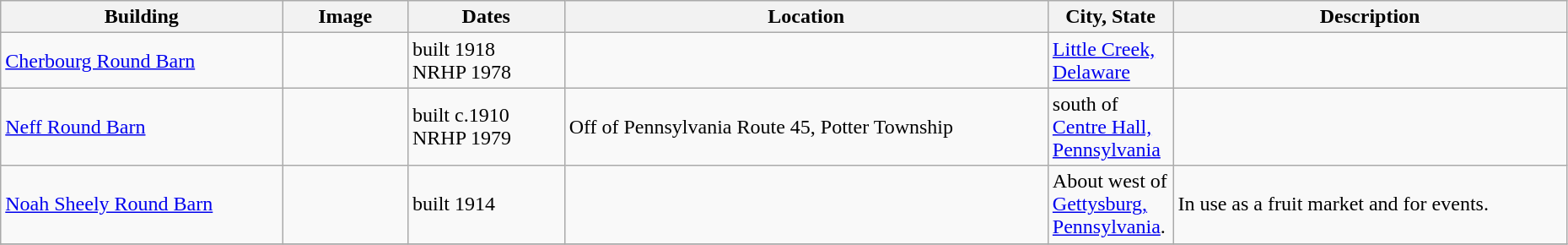<table class="wikitable sortable" style="width:98%">
<tr>
<th style="width:18%;"><strong>Building</strong></th>
<th style="width:8%;" class="unsortable"><strong>Image</strong></th>
<th style="width:10%;"><strong>Dates</strong></th>
<th><strong>Location</strong></th>
<th style="width:8%;"><strong>City, State</strong></th>
<th class="unsortable"><strong>Description</strong></th>
</tr>
<tr>
<td><a href='#'>Cherbourg Round Barn</a></td>
<td></td>
<td>built 1918<br>NRHP 1978</td>
<td><br><small></small></td>
<td><a href='#'>Little Creek, Delaware</a></td>
<td></td>
</tr>
<tr>
<td><a href='#'>Neff Round Barn</a></td>
<td></td>
<td>built c.1910<br>NRHP 1979</td>
<td>Off of Pennsylvania Route 45, Potter Township<br><small></small></td>
<td>south of <a href='#'>Centre Hall, Pennsylvania</a></td>
<td></td>
</tr>
<tr>
<td><a href='#'>Noah Sheely Round Barn</a></td>
<td></td>
<td>built 1914</td>
<td></td>
<td>About  west of <a href='#'>Gettysburg, Pennsylvania</a>.</td>
<td>In use as a fruit market and for events.</td>
</tr>
<tr>
</tr>
</table>
